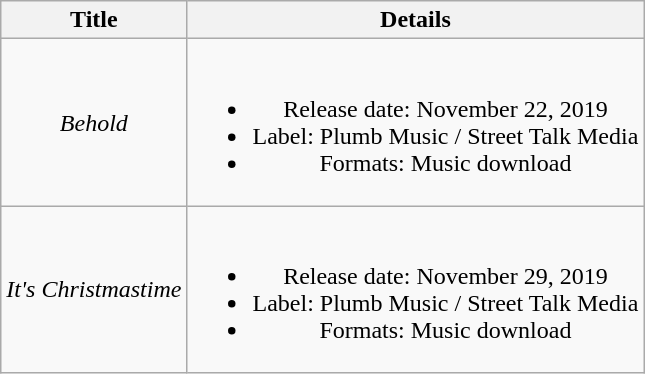<table class="wikitable plainrowheaders" style="text-align:center;">
<tr>
<th>Title</th>
<th>Details</th>
</tr>
<tr>
<td><em>Behold</em></td>
<td><br><ul><li>Release date: November 22, 2019</li><li>Label: Plumb Music / Street Talk Media</li><li>Formats: Music download</li></ul></td>
</tr>
<tr>
<td><em> It's Christmastime</em></td>
<td><br><ul><li>Release date: November 29, 2019</li><li>Label: Plumb Music / Street Talk Media</li><li>Formats: Music download</li></ul></td>
</tr>
</table>
